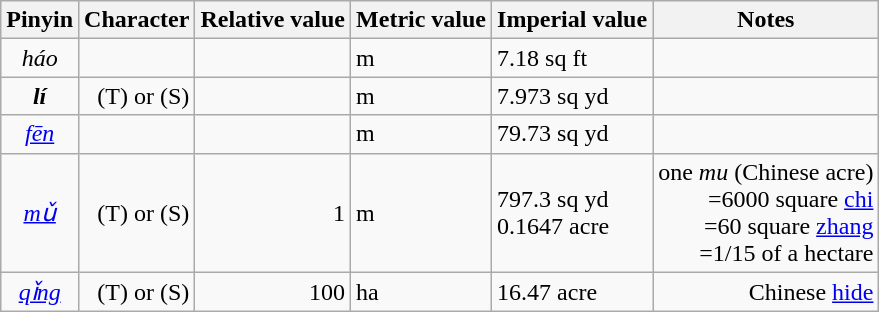<table class="wikitable">
<tr>
<th>Pinyin</th>
<th>Character</th>
<th>Relative value</th>
<th>Metric value</th>
<th>Imperial value</th>
<th>Notes</th>
</tr>
<tr>
<td align=center><em>háo</em></td>
<td align=right></td>
<td align=right></td>
<td align=left> m</td>
<td align=left>7.18 sq ft</td>
<td align=right></td>
</tr>
<tr>
<td align=center><strong><em>lí</em></strong></td>
<td align=right> (T) or  (S)</td>
<td align=right></td>
<td align=left> m</td>
<td align=left>7.973 sq yd</td>
<td align=right></td>
</tr>
<tr>
<td align=center><em><a href='#'>fēn</a></em></td>
<td align=right></td>
<td align=right></td>
<td align=left> m</td>
<td align=left>79.73 sq yd</td>
<td align=right></td>
</tr>
<tr>
<td align=center><em><a href='#'>mǔ</a></em></td>
<td align=right> (T) or  (S)</td>
<td align=right>1</td>
<td align=left> m</td>
<td align=left>797.3 sq yd<br>0.1647 acre</td>
<td align=right>one <em>mu</em> (Chinese acre) <br>=6000 square <a href='#'>chi</a> <br> =60 square <a href='#'>zhang</a><br> =1/15 of a hectare</td>
</tr>
<tr>
<td align=center><em><a href='#'>qǐng</a></em></td>
<td align=right> (T) or  (S)</td>
<td align=right>100</td>
<td align=left> ha</td>
<td align=left>16.47 acre</td>
<td align=right>Chinese <a href='#'>hide</a></td>
</tr>
</table>
